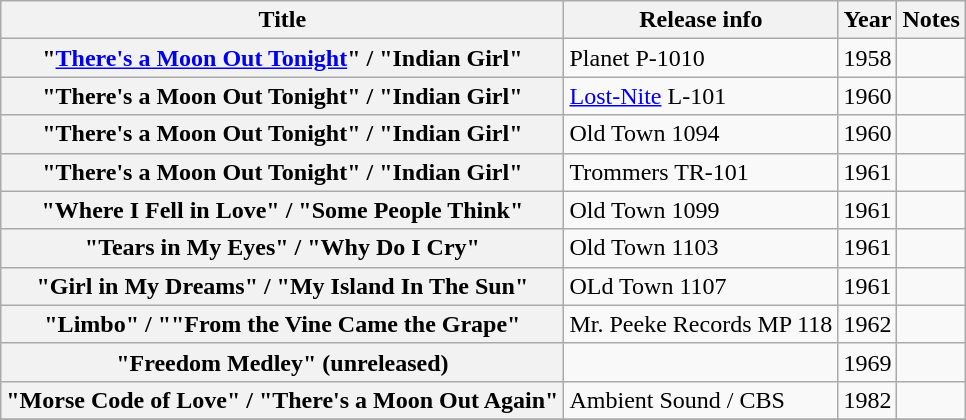<table class="wikitable plainrowheaders sortable">
<tr>
<th scope="col">Title</th>
<th scope="col">Release info</th>
<th scope="col">Year</th>
<th scope="col" class="unsortable">Notes</th>
</tr>
<tr>
<th scope="row">"<a href='#'>There's a Moon Out Tonight</a>" / "Indian Girl"</th>
<td>Planet P-1010</td>
<td>1958</td>
<td></td>
</tr>
<tr>
<th scope="row">"There's a Moon Out Tonight" / "Indian Girl"</th>
<td><a href='#'>Lost-Nite</a> L-101</td>
<td>1960</td>
<td></td>
</tr>
<tr>
<th scope="row">"There's a Moon Out Tonight" / "Indian Girl"</th>
<td>Old Town 1094</td>
<td>1960</td>
<td></td>
</tr>
<tr>
<th scope="row">"There's a Moon Out Tonight" / "Indian Girl"</th>
<td>Trommers TR-101</td>
<td>1961</td>
<td></td>
</tr>
<tr>
<th scope="row">"Where I Fell in Love" / "Some People Think"</th>
<td>Old Town 1099</td>
<td>1961</td>
<td></td>
</tr>
<tr>
<th scope="row">"Tears in My Eyes" / "Why Do I Cry"</th>
<td>Old Town 1103</td>
<td>1961</td>
<td></td>
</tr>
<tr>
<th scope="row">"Girl in My Dreams" / "My Island In The Sun"</th>
<td>OLd Town 1107</td>
<td>1961</td>
<td></td>
</tr>
<tr>
<th scope="row">"Limbo" / ""From the Vine Came the Grape"</th>
<td>Mr. Peeke Records MP 118</td>
<td>1962</td>
<td></td>
</tr>
<tr>
<th scope="row">"Freedom Medley" (unreleased)</th>
<td></td>
<td>1969</td>
<td></td>
</tr>
<tr>
<th scope="row">"Morse Code of Love" / "There's a Moon Out Again"</th>
<td>Ambient Sound / CBS</td>
<td>1982</td>
<td></td>
</tr>
<tr>
</tr>
</table>
